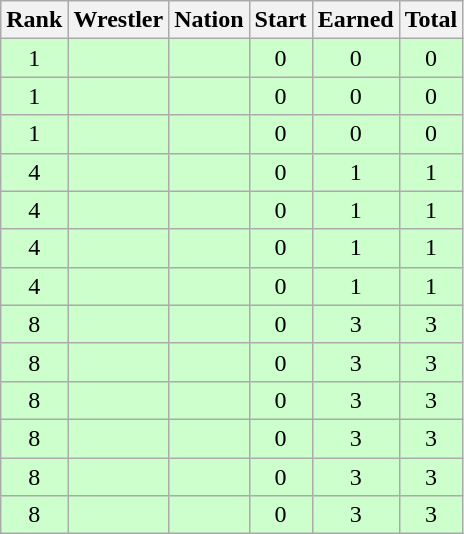<table class="wikitable sortable" style="text-align:center;">
<tr>
<th>Rank</th>
<th>Wrestler</th>
<th>Nation</th>
<th>Start</th>
<th>Earned</th>
<th>Total</th>
</tr>
<tr style="background:#cfc;">
<td>1</td>
<td align=left></td>
<td align=left></td>
<td>0</td>
<td>0</td>
<td>0</td>
</tr>
<tr style="background:#cfc;">
<td>1</td>
<td align=left></td>
<td align=left></td>
<td>0</td>
<td>0</td>
<td>0</td>
</tr>
<tr style="background:#cfc;">
<td>1</td>
<td align=left></td>
<td align=left></td>
<td>0</td>
<td>0</td>
<td>0</td>
</tr>
<tr style="background:#cfc;">
<td>4</td>
<td align=left></td>
<td align=left></td>
<td>0</td>
<td>1</td>
<td>1</td>
</tr>
<tr style="background:#cfc;">
<td>4</td>
<td align=left></td>
<td align=left></td>
<td>0</td>
<td>1</td>
<td>1</td>
</tr>
<tr style="background:#cfc;">
<td>4</td>
<td align=left></td>
<td align=left></td>
<td>0</td>
<td>1</td>
<td>1</td>
</tr>
<tr style="background:#cfc;">
<td>4</td>
<td align=left></td>
<td align=left></td>
<td>0</td>
<td>1</td>
<td>1</td>
</tr>
<tr style="background:#cfc;">
<td>8</td>
<td align=left></td>
<td align=left></td>
<td>0</td>
<td>3</td>
<td>3</td>
</tr>
<tr style="background:#cfc;">
<td>8</td>
<td align=left></td>
<td align=left></td>
<td>0</td>
<td>3</td>
<td>3</td>
</tr>
<tr style="background:#cfc;">
<td>8</td>
<td align=left></td>
<td align=left></td>
<td>0</td>
<td>3</td>
<td>3</td>
</tr>
<tr style="background:#cfc;">
<td>8</td>
<td align=left></td>
<td align=left></td>
<td>0</td>
<td>3</td>
<td>3</td>
</tr>
<tr style="background:#cfc;">
<td>8</td>
<td align=left></td>
<td align=left></td>
<td>0</td>
<td>3</td>
<td>3</td>
</tr>
<tr style="background:#cfc;">
<td>8</td>
<td align=left></td>
<td align=left></td>
<td>0</td>
<td>3</td>
<td>3</td>
</tr>
</table>
